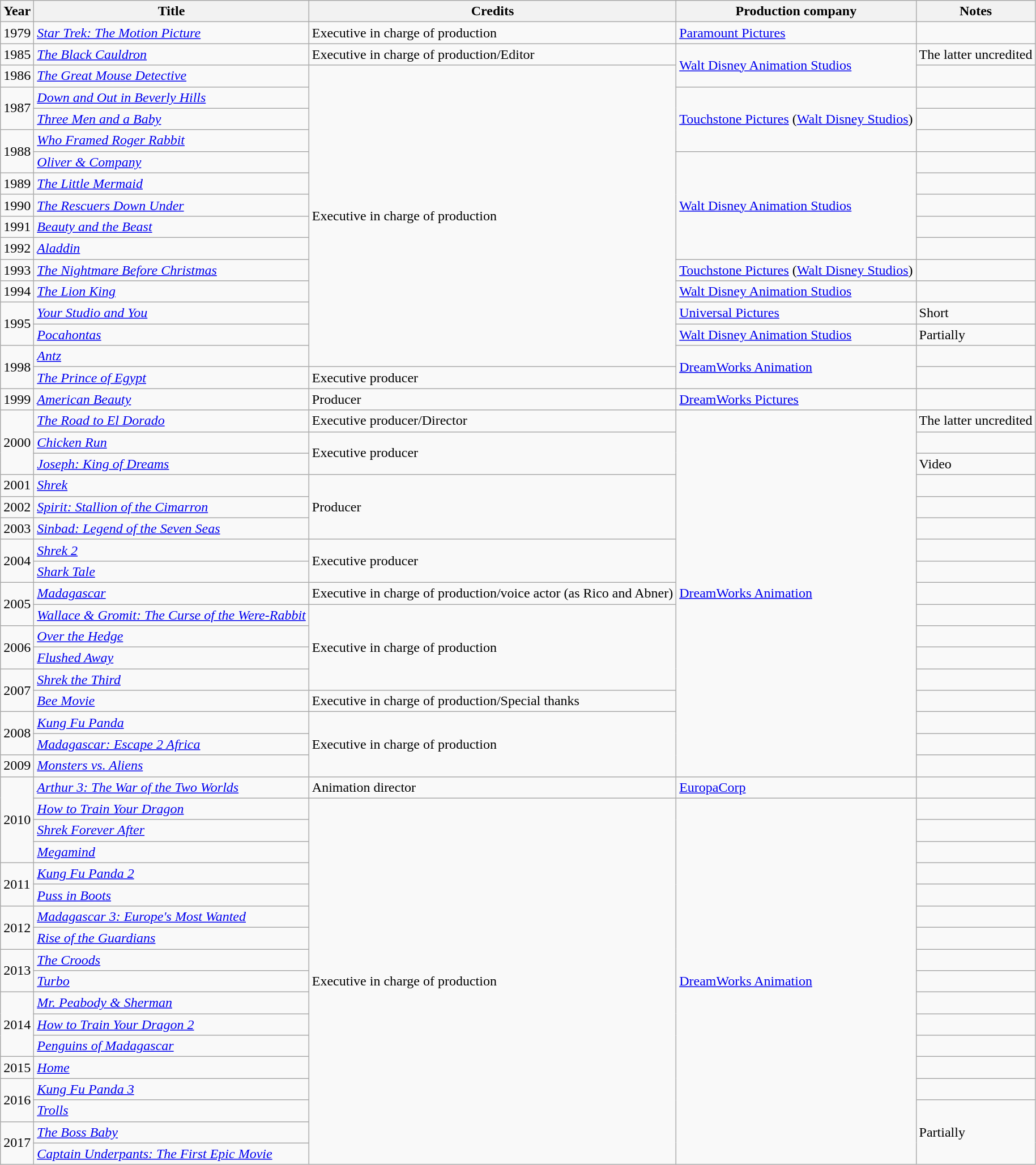<table class="wikitable sortable">
<tr>
<th>Year</th>
<th>Title</th>
<th>Credits</th>
<th>Production company</th>
<th>Notes</th>
</tr>
<tr>
<td>1979</td>
<td><em><a href='#'>Star Trek: The Motion Picture</a></em></td>
<td>Executive in charge of production</td>
<td><a href='#'>Paramount Pictures</a></td>
<td></td>
</tr>
<tr>
<td>1985</td>
<td><em><a href='#'>The Black Cauldron</a></em></td>
<td>Executive in charge of production/Editor</td>
<td rowspan="2"><a href='#'>Walt Disney Animation Studios</a></td>
<td>The latter uncredited</td>
</tr>
<tr>
<td>1986</td>
<td><em><a href='#'>The Great Mouse Detective</a></em></td>
<td rowspan="14">Executive in charge of production</td>
<td></td>
</tr>
<tr>
<td rowspan="2">1987</td>
<td><em><a href='#'>Down and Out in Beverly Hills</a></em></td>
<td rowspan="3"><a href='#'>Touchstone Pictures</a> (<a href='#'>Walt Disney Studios</a>)</td>
<td></td>
</tr>
<tr>
<td><em><a href='#'>Three Men and a Baby</a></em></td>
<td></td>
</tr>
<tr>
<td rowspan="2">1988</td>
<td><em><a href='#'>Who Framed Roger Rabbit</a></em></td>
<td></td>
</tr>
<tr>
<td><em><a href='#'>Oliver & Company</a></em></td>
<td rowspan="5"><a href='#'>Walt Disney Animation Studios</a></td>
<td></td>
</tr>
<tr>
<td>1989</td>
<td><em><a href='#'>The Little Mermaid</a></em></td>
<td></td>
</tr>
<tr>
<td>1990</td>
<td><em><a href='#'>The Rescuers Down Under</a></em></td>
<td></td>
</tr>
<tr>
<td>1991</td>
<td><em><a href='#'>Beauty and the Beast</a></em></td>
<td></td>
</tr>
<tr>
<td>1992</td>
<td><em><a href='#'>Aladdin</a></em></td>
<td></td>
</tr>
<tr>
<td>1993</td>
<td><em><a href='#'>The Nightmare Before Christmas</a></em></td>
<td><a href='#'>Touchstone Pictures</a> (<a href='#'>Walt Disney Studios</a>)</td>
<td></td>
</tr>
<tr>
<td>1994</td>
<td><em><a href='#'>The Lion King</a></em></td>
<td><a href='#'>Walt Disney Animation Studios</a></td>
<td></td>
</tr>
<tr>
<td rowspan="2">1995</td>
<td><em><a href='#'>Your Studio and You</a></em></td>
<td><a href='#'>Universal Pictures</a></td>
<td>Short</td>
</tr>
<tr>
<td><em><a href='#'>Pocahontas</a></em></td>
<td><a href='#'>Walt Disney Animation Studios</a></td>
<td>Partially</td>
</tr>
<tr>
<td rowspan="2">1998</td>
<td><em><a href='#'>Antz</a></em></td>
<td rowspan="2"><a href='#'>DreamWorks Animation</a></td>
<td></td>
</tr>
<tr>
<td><em><a href='#'>The Prince of Egypt</a></em></td>
<td>Executive producer</td>
<td></td>
</tr>
<tr>
<td>1999</td>
<td><em><a href='#'>American Beauty</a></em></td>
<td>Producer</td>
<td><a href='#'>DreamWorks Pictures</a></td>
<td></td>
</tr>
<tr>
<td rowspan="3">2000</td>
<td><em><a href='#'>The Road to El Dorado</a></em></td>
<td>Executive producer/Director</td>
<td rowspan="17"><a href='#'>DreamWorks Animation</a></td>
<td>The latter uncredited</td>
</tr>
<tr>
<td><em><a href='#'>Chicken Run</a></em></td>
<td rowspan="2">Executive producer</td>
<td></td>
</tr>
<tr>
<td><em><a href='#'>Joseph: King of Dreams</a></em></td>
<td>Video</td>
</tr>
<tr>
<td>2001</td>
<td><em><a href='#'>Shrek</a></em></td>
<td rowspan="3">Producer</td>
<td></td>
</tr>
<tr>
<td>2002</td>
<td><em><a href='#'>Spirit: Stallion of the Cimarron</a></em></td>
<td></td>
</tr>
<tr>
<td>2003</td>
<td><em><a href='#'>Sinbad: Legend of the Seven Seas</a></em></td>
<td></td>
</tr>
<tr>
<td rowspan="2">2004</td>
<td><em><a href='#'>Shrek 2</a></em></td>
<td rowspan="2">Executive producer</td>
<td></td>
</tr>
<tr>
<td><em><a href='#'>Shark Tale</a></em></td>
<td></td>
</tr>
<tr>
<td rowspan="2">2005</td>
<td><em><a href='#'>Madagascar</a></em></td>
<td>Executive in charge of production/voice actor (as Rico and Abner)</td>
<td></td>
</tr>
<tr>
<td><em><a href='#'>Wallace & Gromit: The Curse of the Were-Rabbit</a></em></td>
<td rowspan="4">Executive in charge of production</td>
<td></td>
</tr>
<tr>
<td rowspan="2">2006</td>
<td><em><a href='#'>Over the Hedge</a></em></td>
<td></td>
</tr>
<tr>
<td><em><a href='#'>Flushed Away</a></em></td>
<td></td>
</tr>
<tr>
<td rowspan="2">2007</td>
<td><em><a href='#'>Shrek the Third</a></em></td>
<td></td>
</tr>
<tr>
<td><em><a href='#'>Bee Movie</a></em></td>
<td>Executive in charge of production/Special thanks</td>
<td></td>
</tr>
<tr>
<td rowspan="2">2008</td>
<td><em><a href='#'>Kung Fu Panda</a></em></td>
<td rowspan="3">Executive in charge of production</td>
<td></td>
</tr>
<tr>
<td><em><a href='#'>Madagascar: Escape 2 Africa</a></em></td>
<td></td>
</tr>
<tr>
<td>2009</td>
<td><em><a href='#'>Monsters vs. Aliens</a></em></td>
<td></td>
</tr>
<tr>
<td rowspan="4">2010</td>
<td><em><a href='#'>Arthur 3: The War of the Two Worlds</a></em></td>
<td>Animation director</td>
<td><a href='#'>EuropaCorp</a></td>
<td></td>
</tr>
<tr>
<td><em><a href='#'>How to Train Your Dragon</a></em></td>
<td rowspan="17">Executive in charge of production</td>
<td rowspan="17"><a href='#'>DreamWorks Animation</a></td>
<td></td>
</tr>
<tr>
<td><em><a href='#'>Shrek Forever After</a></em></td>
<td></td>
</tr>
<tr>
<td><em><a href='#'>Megamind</a></em></td>
<td></td>
</tr>
<tr>
<td rowspan="2">2011</td>
<td><em><a href='#'>Kung Fu Panda 2</a></em></td>
<td></td>
</tr>
<tr>
<td><em><a href='#'>Puss in Boots</a></em></td>
<td></td>
</tr>
<tr>
<td rowspan="2">2012</td>
<td><em><a href='#'>Madagascar 3: Europe's Most Wanted</a></em></td>
<td></td>
</tr>
<tr>
<td><em><a href='#'>Rise of the Guardians</a></em></td>
<td></td>
</tr>
<tr>
<td rowspan="2">2013</td>
<td><em><a href='#'>The Croods</a></em></td>
<td></td>
</tr>
<tr>
<td><em><a href='#'>Turbo</a></em></td>
<td></td>
</tr>
<tr>
<td rowspan="3">2014</td>
<td><em><a href='#'>Mr. Peabody & Sherman</a></em></td>
<td></td>
</tr>
<tr>
<td><em><a href='#'>How to Train Your Dragon 2</a></em></td>
<td></td>
</tr>
<tr>
<td><em><a href='#'>Penguins of Madagascar</a></em></td>
<td></td>
</tr>
<tr>
<td>2015</td>
<td><em><a href='#'>Home</a></em></td>
<td></td>
</tr>
<tr>
<td rowspan="2">2016</td>
<td><em><a href='#'>Kung Fu Panda 3</a></em></td>
<td></td>
</tr>
<tr>
<td><em><a href='#'>Trolls</a></em></td>
<td rowspan="3">Partially</td>
</tr>
<tr>
<td rowspan="2">2017</td>
<td><em><a href='#'>The Boss Baby</a></em></td>
</tr>
<tr>
<td><em><a href='#'>Captain Underpants: The First Epic Movie</a></em></td>
</tr>
</table>
